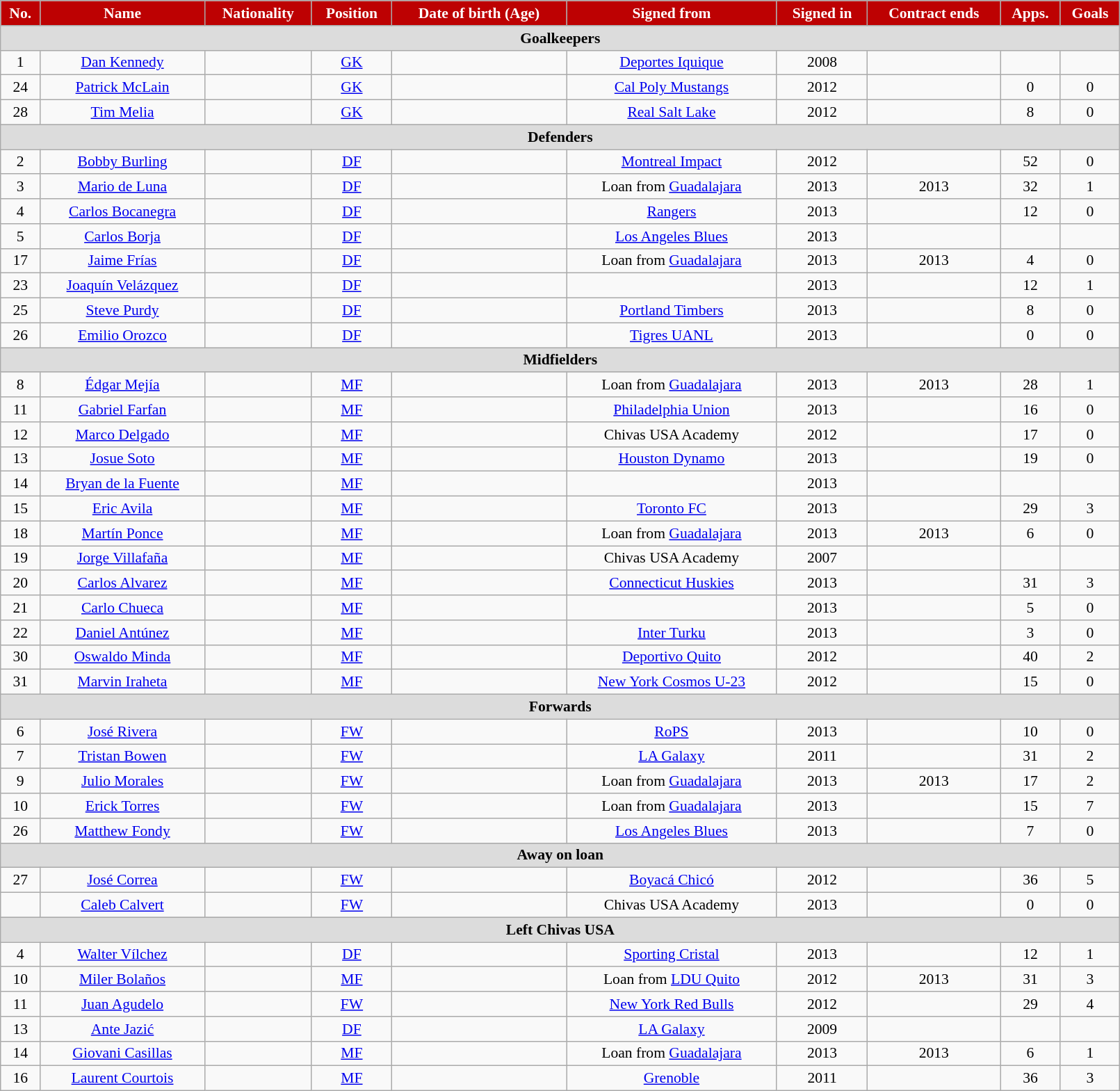<table class="wikitable"  style="text-align:center; font-size:90%; width:85%;">
<tr>
<th style="background:#BD0102; color:white; text-align:center;">No.</th>
<th style="background:#BD0102; color:white; text-align:center;">Name</th>
<th style="background:#BD0102; color:white; text-align:center;">Nationality</th>
<th style="background:#BD0102; color:white; text-align:center;">Position</th>
<th style="background:#BD0102; color:white; text-align:center;">Date of birth (Age)</th>
<th style="background:#BD0102; color:white; text-align:center;">Signed from</th>
<th style="background:#BD0102; color:white; text-align:center;">Signed in</th>
<th style="background:#BD0102; color:white; text-align:center;">Contract ends</th>
<th style="background:#BD0102; color:white; text-align:center;">Apps.</th>
<th style="background:#BD0102; color:white; text-align:center;">Goals</th>
</tr>
<tr>
<th colspan="11"  style="background:#dcdcdc; text-align:center;">Goalkeepers</th>
</tr>
<tr>
<td>1</td>
<td><a href='#'>Dan Kennedy</a></td>
<td></td>
<td><a href='#'>GK</a></td>
<td></td>
<td> <a href='#'>Deportes Iquique</a></td>
<td>2008</td>
<td></td>
<td></td>
<td></td>
</tr>
<tr>
<td>24</td>
<td><a href='#'>Patrick McLain</a></td>
<td></td>
<td><a href='#'>GK</a></td>
<td></td>
<td><a href='#'>Cal Poly Mustangs</a></td>
<td>2012</td>
<td></td>
<td>0</td>
<td>0</td>
</tr>
<tr>
<td>28</td>
<td><a href='#'>Tim Melia</a></td>
<td></td>
<td><a href='#'>GK</a></td>
<td></td>
<td><a href='#'>Real Salt Lake</a></td>
<td>2012</td>
<td></td>
<td>8</td>
<td>0</td>
</tr>
<tr>
<th colspan="11" style="background:#dcdcdc; text-align:center;">Defenders</th>
</tr>
<tr>
<td>2</td>
<td><a href='#'>Bobby Burling</a></td>
<td></td>
<td><a href='#'>DF</a></td>
<td></td>
<td><a href='#'>Montreal Impact</a></td>
<td>2012</td>
<td></td>
<td>52</td>
<td>0</td>
</tr>
<tr>
<td>3</td>
<td><a href='#'>Mario de Luna</a></td>
<td></td>
<td><a href='#'>DF</a></td>
<td></td>
<td>Loan from  <a href='#'>Guadalajara</a></td>
<td>2013</td>
<td>2013</td>
<td>32</td>
<td>1</td>
</tr>
<tr>
<td>4</td>
<td><a href='#'>Carlos Bocanegra</a></td>
<td></td>
<td><a href='#'>DF</a></td>
<td></td>
<td> <a href='#'>Rangers</a></td>
<td>2013</td>
<td></td>
<td>12</td>
<td>0</td>
</tr>
<tr>
<td>5</td>
<td><a href='#'>Carlos Borja</a></td>
<td></td>
<td><a href='#'>DF</a></td>
<td></td>
<td><a href='#'>Los Angeles Blues</a></td>
<td>2013</td>
<td></td>
<td></td>
<td></td>
</tr>
<tr>
<td>17</td>
<td><a href='#'>Jaime Frías</a></td>
<td></td>
<td><a href='#'>DF</a></td>
<td></td>
<td>Loan from  <a href='#'>Guadalajara</a></td>
<td>2013</td>
<td>2013</td>
<td>4</td>
<td>0</td>
</tr>
<tr>
<td>23</td>
<td><a href='#'>Joaquín Velázquez</a></td>
<td></td>
<td><a href='#'>DF</a></td>
<td></td>
<td></td>
<td>2013</td>
<td></td>
<td>12</td>
<td>1</td>
</tr>
<tr>
<td>25</td>
<td><a href='#'>Steve Purdy</a></td>
<td></td>
<td><a href='#'>DF</a></td>
<td></td>
<td><a href='#'>Portland Timbers</a></td>
<td>2013</td>
<td></td>
<td>8</td>
<td>0</td>
</tr>
<tr>
<td>26</td>
<td><a href='#'>Emilio Orozco</a></td>
<td></td>
<td><a href='#'>DF</a></td>
<td></td>
<td> <a href='#'>Tigres UANL</a></td>
<td>2013</td>
<td></td>
<td>0</td>
<td>0</td>
</tr>
<tr>
<th colspan="11" style="background:#dcdcdc; text-align:center;">Midfielders</th>
</tr>
<tr>
<td>8</td>
<td><a href='#'>Édgar Mejía</a></td>
<td></td>
<td><a href='#'>MF</a></td>
<td></td>
<td>Loan from  <a href='#'>Guadalajara</a></td>
<td>2013</td>
<td>2013</td>
<td>28</td>
<td>1</td>
</tr>
<tr>
<td>11</td>
<td><a href='#'>Gabriel Farfan</a></td>
<td></td>
<td><a href='#'>MF</a></td>
<td></td>
<td><a href='#'>Philadelphia Union</a></td>
<td>2013</td>
<td></td>
<td>16</td>
<td>0</td>
</tr>
<tr>
<td>12</td>
<td><a href='#'>Marco Delgado</a></td>
<td></td>
<td><a href='#'>MF</a></td>
<td></td>
<td>Chivas USA Academy</td>
<td>2012</td>
<td></td>
<td>17</td>
<td>0</td>
</tr>
<tr>
<td>13</td>
<td><a href='#'>Josue Soto</a></td>
<td></td>
<td><a href='#'>MF</a></td>
<td></td>
<td><a href='#'>Houston Dynamo</a></td>
<td>2013</td>
<td></td>
<td>19</td>
<td>0</td>
</tr>
<tr>
<td>14</td>
<td><a href='#'>Bryan de la Fuente</a></td>
<td></td>
<td><a href='#'>MF</a></td>
<td></td>
<td></td>
<td>2013</td>
<td></td>
<td></td>
<td></td>
</tr>
<tr>
<td>15</td>
<td><a href='#'>Eric Avila</a></td>
<td></td>
<td><a href='#'>MF</a></td>
<td></td>
<td><a href='#'>Toronto FC</a></td>
<td>2013</td>
<td></td>
<td>29</td>
<td>3</td>
</tr>
<tr>
<td>18</td>
<td><a href='#'>Martín Ponce</a></td>
<td></td>
<td><a href='#'>MF</a></td>
<td></td>
<td>Loan from  <a href='#'>Guadalajara</a></td>
<td>2013</td>
<td>2013</td>
<td>6</td>
<td>0</td>
</tr>
<tr>
<td>19</td>
<td><a href='#'>Jorge Villafaña</a></td>
<td></td>
<td><a href='#'>MF</a></td>
<td></td>
<td>Chivas USA Academy</td>
<td>2007</td>
<td></td>
<td></td>
<td></td>
</tr>
<tr>
<td>20</td>
<td><a href='#'>Carlos Alvarez</a></td>
<td></td>
<td><a href='#'>MF</a></td>
<td></td>
<td><a href='#'>Connecticut Huskies</a></td>
<td>2013</td>
<td></td>
<td>31</td>
<td>3</td>
</tr>
<tr>
<td>21</td>
<td><a href='#'>Carlo Chueca</a></td>
<td></td>
<td><a href='#'>MF</a></td>
<td></td>
<td></td>
<td>2013</td>
<td></td>
<td>5</td>
<td>0</td>
</tr>
<tr>
<td>22</td>
<td><a href='#'>Daniel Antúnez</a></td>
<td></td>
<td><a href='#'>MF</a></td>
<td></td>
<td> <a href='#'>Inter Turku</a></td>
<td>2013</td>
<td></td>
<td>3</td>
<td>0</td>
</tr>
<tr>
<td>30</td>
<td><a href='#'>Oswaldo Minda</a></td>
<td></td>
<td><a href='#'>MF</a></td>
<td></td>
<td> <a href='#'>Deportivo Quito</a></td>
<td>2012</td>
<td></td>
<td>40</td>
<td>2</td>
</tr>
<tr>
<td>31</td>
<td><a href='#'>Marvin Iraheta</a></td>
<td></td>
<td><a href='#'>MF</a></td>
<td></td>
<td><a href='#'>New York Cosmos U-23</a></td>
<td>2012</td>
<td></td>
<td>15</td>
<td>0</td>
</tr>
<tr>
<th colspan="11" style="background:#dcdcdc; text-align:center;">Forwards</th>
</tr>
<tr>
<td>6</td>
<td><a href='#'>José Rivera</a></td>
<td></td>
<td><a href='#'>FW</a></td>
<td></td>
<td> <a href='#'>RoPS</a></td>
<td>2013</td>
<td></td>
<td>10</td>
<td>0</td>
</tr>
<tr>
<td>7</td>
<td><a href='#'>Tristan Bowen</a></td>
<td></td>
<td><a href='#'>FW</a></td>
<td></td>
<td><a href='#'>LA Galaxy</a></td>
<td>2011</td>
<td></td>
<td>31</td>
<td>2</td>
</tr>
<tr>
<td>9</td>
<td><a href='#'>Julio Morales</a></td>
<td></td>
<td><a href='#'>FW</a></td>
<td></td>
<td>Loan from  <a href='#'>Guadalajara</a></td>
<td>2013</td>
<td>2013</td>
<td>17</td>
<td>2</td>
</tr>
<tr>
<td>10</td>
<td><a href='#'>Erick Torres</a></td>
<td></td>
<td><a href='#'>FW</a></td>
<td></td>
<td>Loan from  <a href='#'>Guadalajara</a></td>
<td>2013</td>
<td></td>
<td>15</td>
<td>7</td>
</tr>
<tr>
<td>26</td>
<td><a href='#'>Matthew Fondy</a></td>
<td></td>
<td><a href='#'>FW</a></td>
<td></td>
<td><a href='#'>Los Angeles Blues</a></td>
<td>2013</td>
<td></td>
<td>7</td>
<td>0</td>
</tr>
<tr>
<th colspan="11"  style="background:#dcdcdc; text-align:center;">Away on loan</th>
</tr>
<tr>
<td>27</td>
<td><a href='#'>José Correa</a></td>
<td></td>
<td><a href='#'>FW</a></td>
<td></td>
<td> <a href='#'>Boyacá Chicó</a></td>
<td>2012</td>
<td></td>
<td>36</td>
<td>5</td>
</tr>
<tr>
<td></td>
<td><a href='#'>Caleb Calvert</a></td>
<td></td>
<td><a href='#'>FW</a></td>
<td></td>
<td>Chivas USA Academy</td>
<td>2013</td>
<td></td>
<td>0</td>
<td>0</td>
</tr>
<tr>
<th colspan="11"  style="background:#dcdcdc; text-align:center;">Left Chivas USA</th>
</tr>
<tr>
<td>4</td>
<td><a href='#'>Walter Vílchez</a></td>
<td></td>
<td><a href='#'>DF</a></td>
<td></td>
<td> <a href='#'>Sporting Cristal</a></td>
<td>2013</td>
<td></td>
<td>12</td>
<td>1</td>
</tr>
<tr>
<td>10</td>
<td><a href='#'>Miler Bolaños</a></td>
<td></td>
<td><a href='#'>MF</a></td>
<td></td>
<td>Loan from  <a href='#'>LDU Quito</a></td>
<td>2012</td>
<td>2013</td>
<td>31</td>
<td>3</td>
</tr>
<tr>
<td>11</td>
<td><a href='#'>Juan Agudelo</a></td>
<td></td>
<td><a href='#'>FW</a></td>
<td></td>
<td><a href='#'>New York Red Bulls</a></td>
<td>2012</td>
<td></td>
<td>29</td>
<td>4</td>
</tr>
<tr>
<td>13</td>
<td><a href='#'>Ante Jazić</a></td>
<td></td>
<td><a href='#'>DF</a></td>
<td></td>
<td><a href='#'>LA Galaxy</a></td>
<td>2009</td>
<td></td>
<td></td>
<td></td>
</tr>
<tr>
<td>14</td>
<td><a href='#'>Giovani Casillas</a></td>
<td></td>
<td><a href='#'>MF</a></td>
<td></td>
<td>Loan from  <a href='#'>Guadalajara</a></td>
<td>2013</td>
<td>2013</td>
<td>6</td>
<td>1</td>
</tr>
<tr>
<td>16</td>
<td><a href='#'>Laurent Courtois</a></td>
<td></td>
<td><a href='#'>MF</a></td>
<td></td>
<td> <a href='#'>Grenoble</a></td>
<td>2011</td>
<td></td>
<td>36</td>
<td>3</td>
</tr>
</table>
